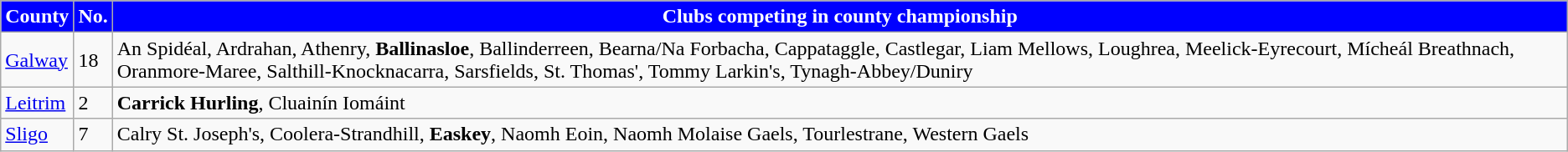<table class="wikitable sortable" style="text-align:left">
<tr>
<th style="background:blue;color:white">County</th>
<th style="background:blue;color:white">No.</th>
<th style="background:blue;color:white">Clubs competing in county championship</th>
</tr>
<tr>
<td> <a href='#'>Galway</a></td>
<td>18</td>
<td>An Spidéal, Ardrahan, Athenry, <strong>Ballinasloe</strong>, Ballinderreen, Bearna/Na Forbacha, Cappataggle, Castlegar, Liam Mellows, Loughrea, Meelick-Eyrecourt, Mícheál Breathnach, Oranmore-Maree, Salthill-Knocknacarra, Sarsfields, St. Thomas', Tommy Larkin's, Tynagh-Abbey/Duniry</td>
</tr>
<tr>
<td> <a href='#'>Leitrim</a></td>
<td>2</td>
<td><strong>Carrick Hurling</strong>, Cluainín Iomáint</td>
</tr>
<tr>
<td> <a href='#'>Sligo</a></td>
<td>7</td>
<td>Calry St. Joseph's, Coolera-Strandhill, <strong>Easkey</strong>, Naomh Eoin, Naomh Molaise Gaels, Tourlestrane, Western Gaels</td>
</tr>
</table>
